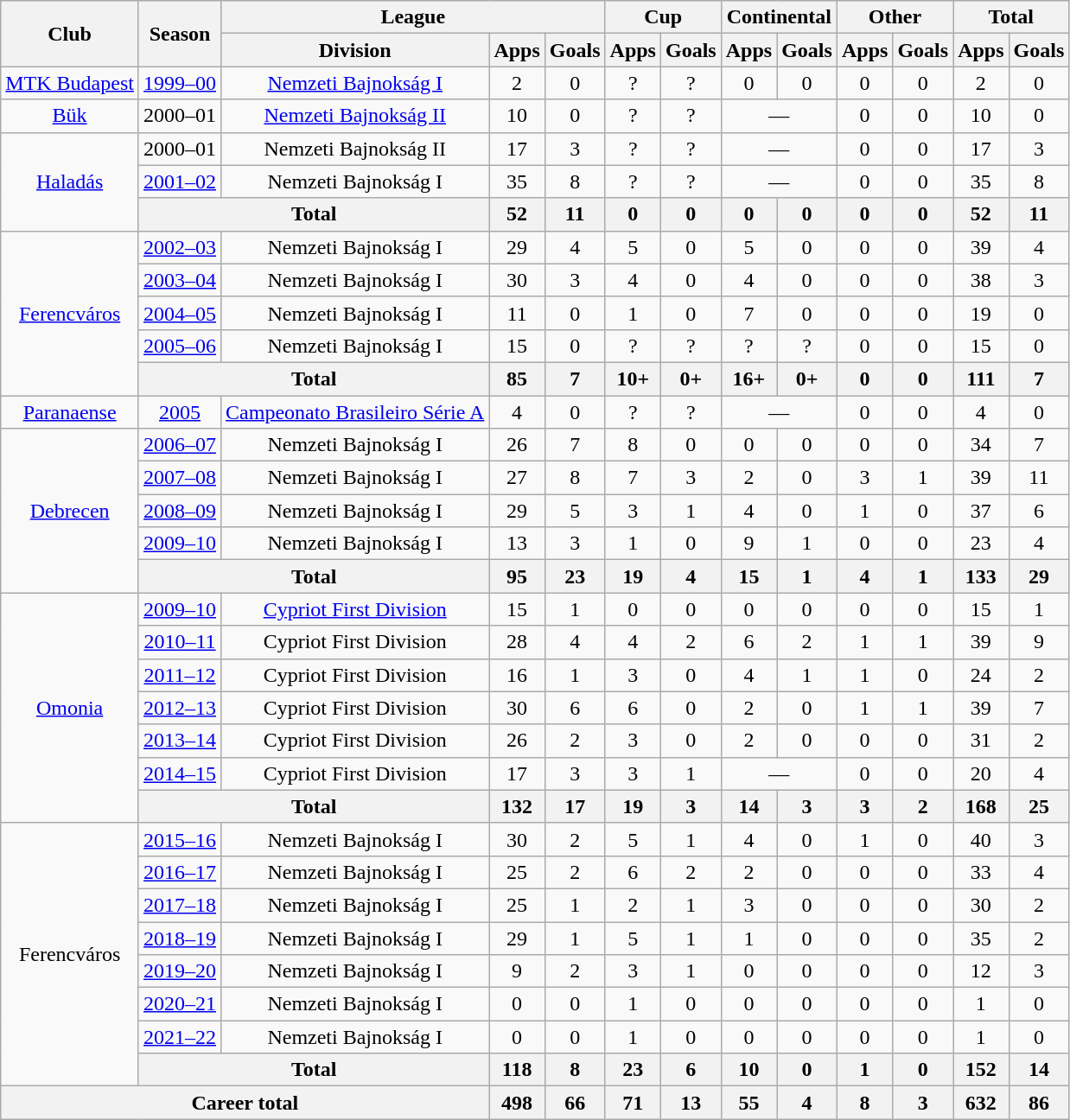<table class="wikitable" style="text-align:center">
<tr>
<th rowspan="2">Club</th>
<th rowspan="2">Season</th>
<th colspan="3">League</th>
<th colspan="2">Cup</th>
<th colspan="2">Continental</th>
<th colspan="2">Other</th>
<th colspan="2">Total</th>
</tr>
<tr>
<th>Division</th>
<th>Apps</th>
<th>Goals</th>
<th>Apps</th>
<th>Goals</th>
<th>Apps</th>
<th>Goals</th>
<th>Apps</th>
<th>Goals</th>
<th>Apps</th>
<th>Goals</th>
</tr>
<tr>
<td><a href='#'>MTK Budapest</a></td>
<td><a href='#'>1999–00</a></td>
<td><a href='#'>Nemzeti Bajnokság I</a></td>
<td>2</td>
<td>0</td>
<td>?</td>
<td>?</td>
<td>0</td>
<td>0</td>
<td>0</td>
<td>0</td>
<td>2</td>
<td>0</td>
</tr>
<tr>
<td><a href='#'>Bük</a></td>
<td>2000–01</td>
<td><a href='#'>Nemzeti Bajnokság II</a></td>
<td>10</td>
<td>0</td>
<td>?</td>
<td>?</td>
<td colspan="2">—</td>
<td>0</td>
<td>0</td>
<td>10</td>
<td>0</td>
</tr>
<tr>
<td rowspan="3"><a href='#'>Haladás</a></td>
<td>2000–01</td>
<td>Nemzeti Bajnokság II</td>
<td>17</td>
<td>3</td>
<td>?</td>
<td>?</td>
<td colspan="2">—</td>
<td>0</td>
<td>0</td>
<td>17</td>
<td>3</td>
</tr>
<tr>
<td><a href='#'>2001–02</a></td>
<td>Nemzeti Bajnokság I</td>
<td>35</td>
<td>8</td>
<td>?</td>
<td>?</td>
<td colspan="2">—</td>
<td>0</td>
<td>0</td>
<td>35</td>
<td>8</td>
</tr>
<tr>
<th colspan="2">Total</th>
<th>52</th>
<th>11</th>
<th>0</th>
<th>0</th>
<th>0</th>
<th>0</th>
<th>0</th>
<th>0</th>
<th>52</th>
<th>11</th>
</tr>
<tr>
<td rowspan="5"><a href='#'>Ferencváros</a></td>
<td><a href='#'>2002–03</a></td>
<td>Nemzeti Bajnokság I</td>
<td>29</td>
<td>4</td>
<td>5</td>
<td>0</td>
<td>5</td>
<td>0</td>
<td>0</td>
<td>0</td>
<td>39</td>
<td>4</td>
</tr>
<tr>
<td><a href='#'>2003–04</a></td>
<td>Nemzeti Bajnokság I</td>
<td>30</td>
<td>3</td>
<td>4</td>
<td>0</td>
<td>4</td>
<td>0</td>
<td>0</td>
<td>0</td>
<td>38</td>
<td>3</td>
</tr>
<tr>
<td><a href='#'>2004–05</a></td>
<td>Nemzeti Bajnokság I</td>
<td>11</td>
<td>0</td>
<td>1</td>
<td>0</td>
<td>7</td>
<td>0</td>
<td>0</td>
<td>0</td>
<td>19</td>
<td>0</td>
</tr>
<tr>
<td><a href='#'>2005–06</a></td>
<td>Nemzeti Bajnokság I</td>
<td>15</td>
<td>0</td>
<td>?</td>
<td>?</td>
<td>?</td>
<td>?</td>
<td>0</td>
<td>0</td>
<td>15</td>
<td>0</td>
</tr>
<tr>
<th colspan="2">Total</th>
<th>85</th>
<th>7</th>
<th>10+</th>
<th>0+</th>
<th>16+</th>
<th>0+</th>
<th>0</th>
<th>0</th>
<th>111</th>
<th>7</th>
</tr>
<tr>
<td><a href='#'>Paranaense</a></td>
<td><a href='#'>2005</a></td>
<td><a href='#'>Campeonato Brasileiro Série A</a></td>
<td>4</td>
<td>0</td>
<td>?</td>
<td>?</td>
<td colspan="2">—</td>
<td>0</td>
<td>0</td>
<td>4</td>
<td>0</td>
</tr>
<tr>
<td rowspan="5"><a href='#'>Debrecen</a></td>
<td><a href='#'>2006–07</a></td>
<td>Nemzeti Bajnokság I</td>
<td>26</td>
<td>7</td>
<td>8</td>
<td>0</td>
<td>0</td>
<td>0</td>
<td>0</td>
<td>0</td>
<td>34</td>
<td>7</td>
</tr>
<tr>
<td><a href='#'>2007–08</a></td>
<td>Nemzeti Bajnokság I</td>
<td>27</td>
<td>8</td>
<td>7</td>
<td>3</td>
<td>2</td>
<td>0</td>
<td>3</td>
<td>1</td>
<td>39</td>
<td>11</td>
</tr>
<tr>
<td><a href='#'>2008–09</a></td>
<td>Nemzeti Bajnokság I</td>
<td>29</td>
<td>5</td>
<td>3</td>
<td>1</td>
<td>4</td>
<td>0</td>
<td>1</td>
<td>0</td>
<td>37</td>
<td>6</td>
</tr>
<tr>
<td><a href='#'>2009–10</a></td>
<td>Nemzeti Bajnokság I</td>
<td>13</td>
<td>3</td>
<td>1</td>
<td>0</td>
<td>9</td>
<td>1</td>
<td>0</td>
<td>0</td>
<td>23</td>
<td>4</td>
</tr>
<tr>
<th colspan="2">Total</th>
<th>95</th>
<th>23</th>
<th>19</th>
<th>4</th>
<th>15</th>
<th>1</th>
<th>4</th>
<th>1</th>
<th>133</th>
<th>29</th>
</tr>
<tr>
<td rowspan="7"><a href='#'>Omonia</a></td>
<td><a href='#'>2009–10</a></td>
<td><a href='#'>Cypriot First Division</a></td>
<td>15</td>
<td>1</td>
<td>0</td>
<td>0</td>
<td>0</td>
<td>0</td>
<td>0</td>
<td>0</td>
<td>15</td>
<td>1</td>
</tr>
<tr>
<td><a href='#'>2010–11</a></td>
<td>Cypriot First Division</td>
<td>28</td>
<td>4</td>
<td>4</td>
<td>2</td>
<td>6</td>
<td>2</td>
<td>1</td>
<td>1</td>
<td>39</td>
<td>9</td>
</tr>
<tr>
<td><a href='#'>2011–12</a></td>
<td>Cypriot First Division</td>
<td>16</td>
<td>1</td>
<td>3</td>
<td>0</td>
<td>4</td>
<td>1</td>
<td>1</td>
<td>0</td>
<td>24</td>
<td>2</td>
</tr>
<tr>
<td><a href='#'>2012–13</a></td>
<td>Cypriot First Division</td>
<td>30</td>
<td>6</td>
<td>6</td>
<td>0</td>
<td>2</td>
<td>0</td>
<td>1</td>
<td>1</td>
<td>39</td>
<td>7</td>
</tr>
<tr>
<td><a href='#'>2013–14</a></td>
<td>Cypriot First Division</td>
<td>26</td>
<td>2</td>
<td>3</td>
<td>0</td>
<td>2</td>
<td>0</td>
<td>0</td>
<td>0</td>
<td>31</td>
<td>2</td>
</tr>
<tr>
<td><a href='#'>2014–15</a></td>
<td>Cypriot First Division</td>
<td>17</td>
<td>3</td>
<td>3</td>
<td>1</td>
<td colspan="2">—</td>
<td>0</td>
<td>0</td>
<td>20</td>
<td>4</td>
</tr>
<tr>
<th colspan="2">Total</th>
<th>132</th>
<th>17</th>
<th>19</th>
<th>3</th>
<th>14</th>
<th>3</th>
<th>3</th>
<th>2</th>
<th>168</th>
<th>25</th>
</tr>
<tr>
<td rowspan="8">Ferencváros</td>
<td><a href='#'>2015–16</a></td>
<td>Nemzeti Bajnokság I</td>
<td>30</td>
<td>2</td>
<td>5</td>
<td>1</td>
<td>4</td>
<td>0</td>
<td>1</td>
<td>0</td>
<td>40</td>
<td>3</td>
</tr>
<tr>
<td><a href='#'>2016–17</a></td>
<td>Nemzeti Bajnokság I</td>
<td>25</td>
<td>2</td>
<td>6</td>
<td>2</td>
<td>2</td>
<td>0</td>
<td>0</td>
<td>0</td>
<td>33</td>
<td>4</td>
</tr>
<tr>
<td><a href='#'>2017–18</a></td>
<td>Nemzeti Bajnokság I</td>
<td>25</td>
<td>1</td>
<td>2</td>
<td>1</td>
<td>3</td>
<td>0</td>
<td>0</td>
<td>0</td>
<td>30</td>
<td>2</td>
</tr>
<tr>
<td><a href='#'>2018–19</a></td>
<td>Nemzeti Bajnokság I</td>
<td>29</td>
<td>1</td>
<td>5</td>
<td>1</td>
<td>1</td>
<td>0</td>
<td>0</td>
<td>0</td>
<td>35</td>
<td>2</td>
</tr>
<tr>
<td><a href='#'>2019–20</a></td>
<td>Nemzeti Bajnokság I</td>
<td>9</td>
<td>2</td>
<td>3</td>
<td>1</td>
<td>0</td>
<td>0</td>
<td>0</td>
<td>0</td>
<td>12</td>
<td>3</td>
</tr>
<tr>
<td><a href='#'>2020–21</a></td>
<td>Nemzeti Bajnokság I</td>
<td>0</td>
<td>0</td>
<td>1</td>
<td>0</td>
<td>0</td>
<td>0</td>
<td>0</td>
<td>0</td>
<td>1</td>
<td>0</td>
</tr>
<tr>
<td><a href='#'>2021–22</a></td>
<td>Nemzeti Bajnokság I</td>
<td>0</td>
<td>0</td>
<td>1</td>
<td>0</td>
<td>0</td>
<td>0</td>
<td>0</td>
<td>0</td>
<td>1</td>
<td>0</td>
</tr>
<tr>
<th colspan="2">Total</th>
<th>118</th>
<th>8</th>
<th>23</th>
<th>6</th>
<th>10</th>
<th>0</th>
<th>1</th>
<th>0</th>
<th>152</th>
<th>14</th>
</tr>
<tr>
<th colspan="3">Career total</th>
<th>498</th>
<th>66</th>
<th>71</th>
<th>13</th>
<th>55</th>
<th>4</th>
<th>8</th>
<th>3</th>
<th>632</th>
<th>86</th>
</tr>
</table>
